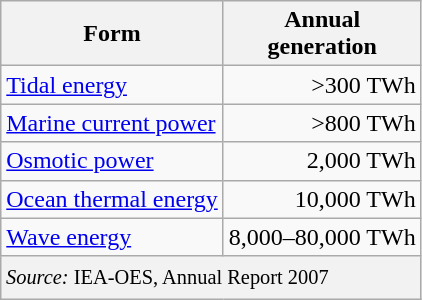<table class="wikitable" style="text-align: right; ">
<tr>
<th>Form</th>
<th>Annual<br>generation</th>
</tr>
<tr>
<td align=left><a href='#'>Tidal energy</a></td>
<td>>300 TWh</td>
</tr>
<tr>
<td align=left><a href='#'>Marine current power</a></td>
<td>>800 TWh</td>
</tr>
<tr>
<td align=left><a href='#'>Osmotic power</a> </td>
<td>2,000 TWh</td>
</tr>
<tr>
<td align=left><a href='#'>Ocean thermal energy</a> </td>
<td>10,000 TWh</td>
</tr>
<tr>
<td align=left><a href='#'>Wave energy</a></td>
<td>8,000–80,000 TWh</td>
</tr>
<tr>
<th colspan=2 style="font-weight: normal; font-size: 0.85em; text-align: left; padding: 6px 3px;"><em>Source:</em> IEA-OES, Annual Report 2007</th>
</tr>
</table>
